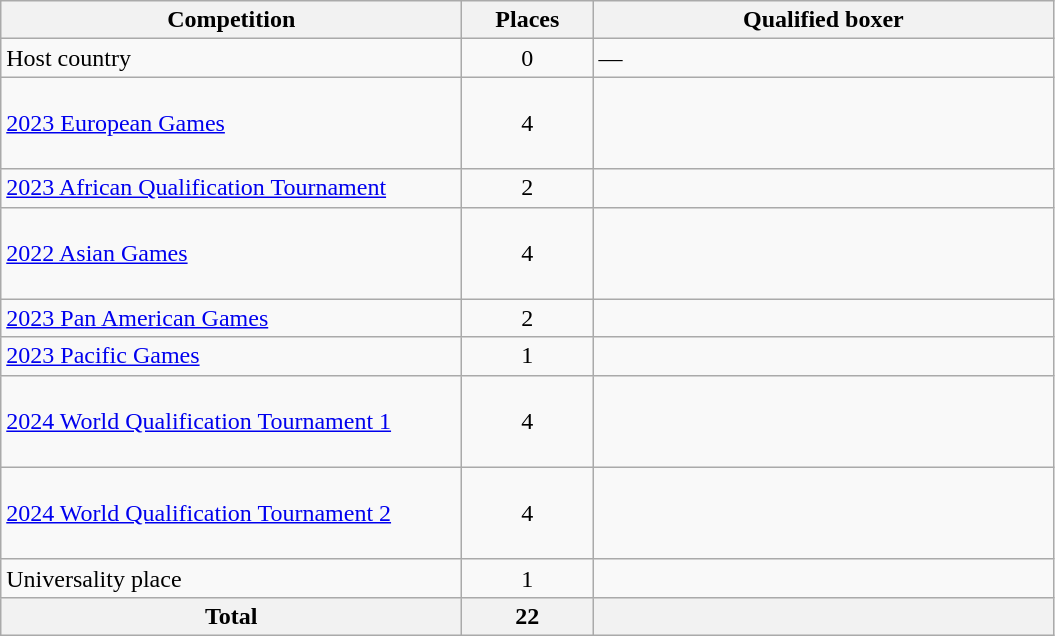<table class = "wikitable">
<tr>
<th width=300>Competition</th>
<th width=80>Places</th>
<th width=300>Qualified boxer</th>
</tr>
<tr>
<td>Host country</td>
<td align="center">0</td>
<td>—</td>
</tr>
<tr>
<td><a href='#'>2023 European Games</a></td>
<td align="center">4</td>
<td><br><br><br></td>
</tr>
<tr>
<td><a href='#'>2023 African Qualification Tournament</a></td>
<td align="center">2</td>
<td><br></td>
</tr>
<tr>
<td><a href='#'>2022 Asian Games</a></td>
<td align="center">4</td>
<td><br><br><br></td>
</tr>
<tr>
<td><a href='#'>2023 Pan American Games</a></td>
<td align="center">2</td>
<td><br></td>
</tr>
<tr>
<td><a href='#'>2023 Pacific Games</a></td>
<td align="center">1</td>
<td></td>
</tr>
<tr>
<td><a href='#'>2024 World Qualification Tournament 1</a></td>
<td align="center">4</td>
<td><br><br><br></td>
</tr>
<tr>
<td><a href='#'>2024 World Qualification Tournament 2</a></td>
<td align="center">4</td>
<td><br><br><br></td>
</tr>
<tr>
<td>Universality place</td>
<td align="center">1</td>
<td></td>
</tr>
<tr>
<th>Total</th>
<th>22</th>
<th></th>
</tr>
</table>
